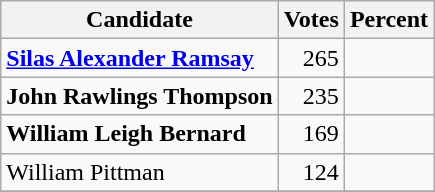<table class="wikitable">
<tr>
<th>Candidate</th>
<th>Votes</th>
<th>Percent</th>
</tr>
<tr>
<td style="font-weight:bold;"><a href='#'>Silas Alexander Ramsay</a></td>
<td style="text-align:right;">265</td>
<td></td>
</tr>
<tr>
<td style="font-weight:bold;">John Rawlings Thompson</td>
<td style="text-align:right;">235</td>
<td></td>
</tr>
<tr>
<td style="font-weight:bold;">William Leigh Bernard</td>
<td style="text-align:right;">169</td>
<td></td>
</tr>
<tr>
<td>William Pittman</td>
<td style="text-align:right;">124</td>
<td></td>
</tr>
<tr>
</tr>
</table>
